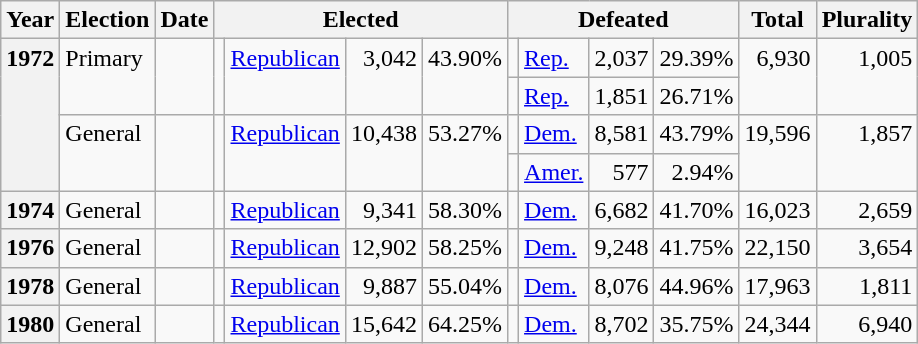<table class=wikitable>
<tr>
<th>Year</th>
<th>Election</th>
<th>Date</th>
<th ! colspan="4">Elected</th>
<th ! colspan="4">Defeated</th>
<th>Total</th>
<th>Plurality</th>
</tr>
<tr>
<th rowspan="4" valign="top">1972</th>
<td rowspan="2" valign="top">Primary</td>
<td rowspan="2" valign="top"></td>
<td rowspan="2" valign="top"></td>
<td rowspan="2" valign="top" ><a href='#'>Republican</a></td>
<td rowspan="2" valign="top" align="right">3,042</td>
<td rowspan="2" valign="top" align="right">43.90%</td>
<td valign="top"></td>
<td valign="top" ><a href='#'>Rep.</a></td>
<td valign="top" align="right">2,037</td>
<td valign="top" align="right">29.39%</td>
<td rowspan="2" valign="top" align="right">6,930</td>
<td rowspan="2" valign="top" align="right">1,005</td>
</tr>
<tr>
<td valign="top"></td>
<td valign="top" ><a href='#'>Rep.</a></td>
<td valign="top" align="right">1,851</td>
<td valign="top" align="right">26.71%</td>
</tr>
<tr>
<td rowspan="2" valign="top">General</td>
<td rowspan="2" valign="top"></td>
<td rowspan="2" valign="top"></td>
<td rowspan="2" valign="top" ><a href='#'>Republican</a></td>
<td rowspan="2" valign="top" align="right">10,438</td>
<td rowspan="2" valign="top" align="right">53.27%</td>
<td valign="top"></td>
<td valign="top" ><a href='#'>Dem.</a></td>
<td valign="top" align="right">8,581</td>
<td valign="top" align="right">43.79%</td>
<td rowspan="2" valign="top" align="right">19,596</td>
<td rowspan="2" valign="top" align="right">1,857</td>
</tr>
<tr>
<td valign="top"></td>
<td valign="top" ><a href='#'>Amer.</a></td>
<td valign="top" align="right">577</td>
<td valign="top" align="right">2.94%</td>
</tr>
<tr>
<th valign="top">1974</th>
<td valign="top">General</td>
<td valign="top"></td>
<td valign="top"></td>
<td valign="top" ><a href='#'>Republican</a></td>
<td valign="top" align="right">9,341</td>
<td valign="top" align="right">58.30%</td>
<td valign="top"></td>
<td valign="top" ><a href='#'>Dem.</a></td>
<td valign="top" align="right">6,682</td>
<td valign="top" align="right">41.70%</td>
<td valign="top" align="right">16,023</td>
<td valign="top" align="right">2,659</td>
</tr>
<tr>
<th valign="top">1976</th>
<td valign="top">General</td>
<td valign="top"></td>
<td valign="top"></td>
<td valign="top" ><a href='#'>Republican</a></td>
<td valign="top" align="right">12,902</td>
<td valign="top" align="right">58.25%</td>
<td valign="top"></td>
<td valign="top" ><a href='#'>Dem.</a></td>
<td valign="top" align="right">9,248</td>
<td valign="top" align="right">41.75%</td>
<td valign="top" align="right">22,150</td>
<td valign="top" align="right">3,654</td>
</tr>
<tr>
<th valign="top">1978</th>
<td valign="top">General</td>
<td valign="top"></td>
<td valign="top"></td>
<td valign="top" ><a href='#'>Republican</a></td>
<td valign="top" align="right">9,887</td>
<td valign="top" align="right">55.04%</td>
<td valign="top"></td>
<td valign="top" ><a href='#'>Dem.</a></td>
<td valign="top" align="right">8,076</td>
<td valign="top" align="right">44.96%</td>
<td valign="top" align="right">17,963</td>
<td valign="top" align="right">1,811</td>
</tr>
<tr>
<th valign="top">1980</th>
<td valign="top">General</td>
<td valign="top"></td>
<td valign="top"></td>
<td valign="top" ><a href='#'>Republican</a></td>
<td valign="top" align="right">15,642</td>
<td valign="top" align="right">64.25%</td>
<td valign="top"></td>
<td valign="top" ><a href='#'>Dem.</a></td>
<td valign="top" align="right">8,702</td>
<td valign="top" align="right">35.75%</td>
<td valign="top" align="right">24,344</td>
<td valign="top" align="right">6,940</td>
</tr>
</table>
